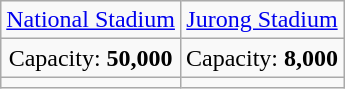<table class="wikitable" style="text-align:center">
<tr>
<td><a href='#'>National Stadium</a></td>
<td><a href='#'>Jurong Stadium</a></td>
</tr>
<tr>
<td>Capacity: <strong>50,000</strong></td>
<td>Capacity: <strong>8,000</strong></td>
</tr>
<tr>
<td></td>
<td></td>
</tr>
</table>
